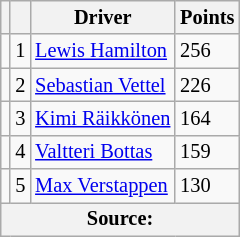<table class="wikitable" style="font-size: 85%;">
<tr>
<th></th>
<th></th>
<th>Driver</th>
<th>Points</th>
</tr>
<tr>
<td align="left"></td>
<td align="center">1</td>
<td data-sort-value="HAM"> <a href='#'>Lewis Hamilton</a></td>
<td>256</td>
</tr>
<tr>
<td align="left"></td>
<td align="center">2</td>
<td data-sort-value="VET"> <a href='#'>Sebastian Vettel</a></td>
<td>226</td>
</tr>
<tr>
<td align="left"></td>
<td align="center">3</td>
<td data-sort-value="RAI"> <a href='#'>Kimi Räikkönen</a></td>
<td>164</td>
</tr>
<tr>
<td align="left"></td>
<td align="center">4</td>
<td data-sort-value="BOT"> <a href='#'>Valtteri Bottas</a></td>
<td>159</td>
</tr>
<tr>
<td align="left"></td>
<td align="center">5</td>
<td data-sort-value="VER"> <a href='#'>Max Verstappen</a></td>
<td>130</td>
</tr>
<tr>
<th colspan=4>Source:</th>
</tr>
</table>
